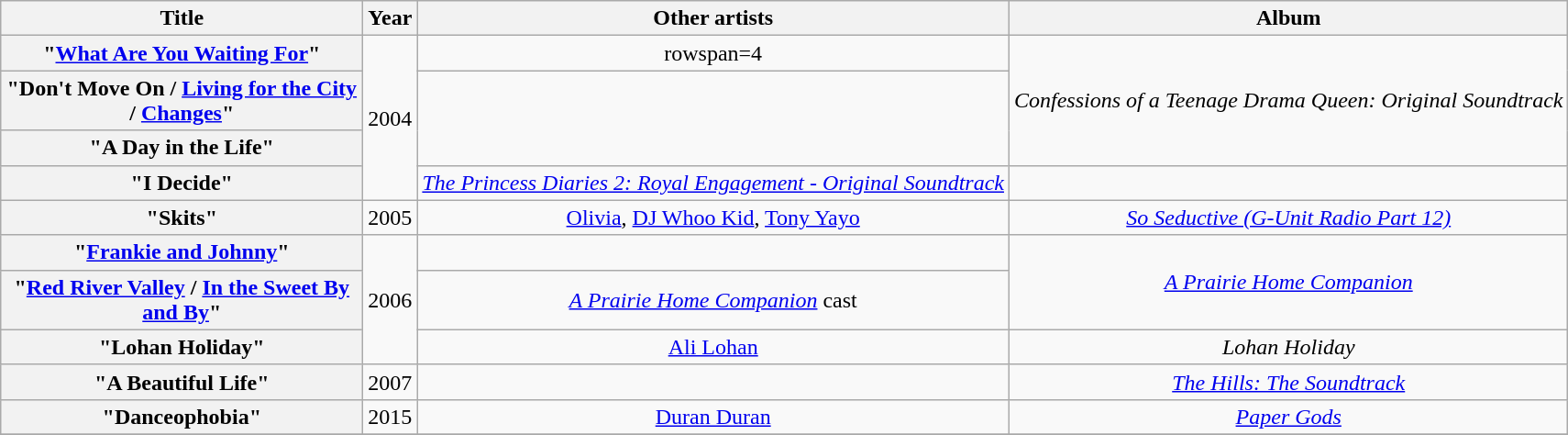<table class="wikitable plainrowheaders" style="text-align:center;" border="1">
<tr>
<th scope="col" style="width:16em;">Title</th>
<th scope="col">Year</th>
<th scope="col">Other artists</th>
<th scope="col">Album</th>
</tr>
<tr>
<th scope="row">"<a href='#'>What Are You Waiting For</a>"</th>
<td rowspan=4>2004</td>
<td>rowspan=4 </td>
<td rowspan=3><em>Confessions of a Teenage Drama Queen: Original Soundtrack</em></td>
</tr>
<tr>
<th scope="row">"Don't Move On / <a href='#'>Living for the City</a> / <a href='#'>Changes</a>"</th>
</tr>
<tr>
<th scope="row">"A Day in the Life"</th>
</tr>
<tr>
<th scope="row">"I Decide"</th>
<td><em><a href='#'>The Princess Diaries 2: Royal Engagement - Original Soundtrack</a></em></td>
</tr>
<tr>
<th scope="row">"Skits"</th>
<td>2005</td>
<td><a href='#'>Olivia</a>, <a href='#'>DJ Whoo Kid</a>, <a href='#'>Tony Yayo</a></td>
<td><em><a href='#'>So Seductive (G-Unit Radio Part 12)</a></em></td>
</tr>
<tr>
<th scope="row">"<a href='#'>Frankie and Johnny</a>"</th>
<td rowspan=3>2006</td>
<td></td>
<td rowspan=2><em><a href='#'>A Prairie Home Companion</a></em></td>
</tr>
<tr>
<th scope="row">"<a href='#'>Red River Valley</a> / <a href='#'>In the Sweet By and By</a>"</th>
<td><em><a href='#'>A Prairie Home Companion</a></em> cast</td>
</tr>
<tr>
<th scope="row">"Lohan Holiday"</th>
<td><a href='#'>Ali Lohan</a></td>
<td><em>Lohan Holiday</em></td>
</tr>
<tr>
<th scope="row">"A Beautiful Life"</th>
<td>2007</td>
<td></td>
<td><em><a href='#'>The Hills: The Soundtrack</a></em></td>
</tr>
<tr>
<th scope="row">"Danceophobia"</th>
<td>2015</td>
<td><a href='#'>Duran Duran</a></td>
<td><em><a href='#'>Paper Gods</a></em></td>
</tr>
<tr>
</tr>
</table>
